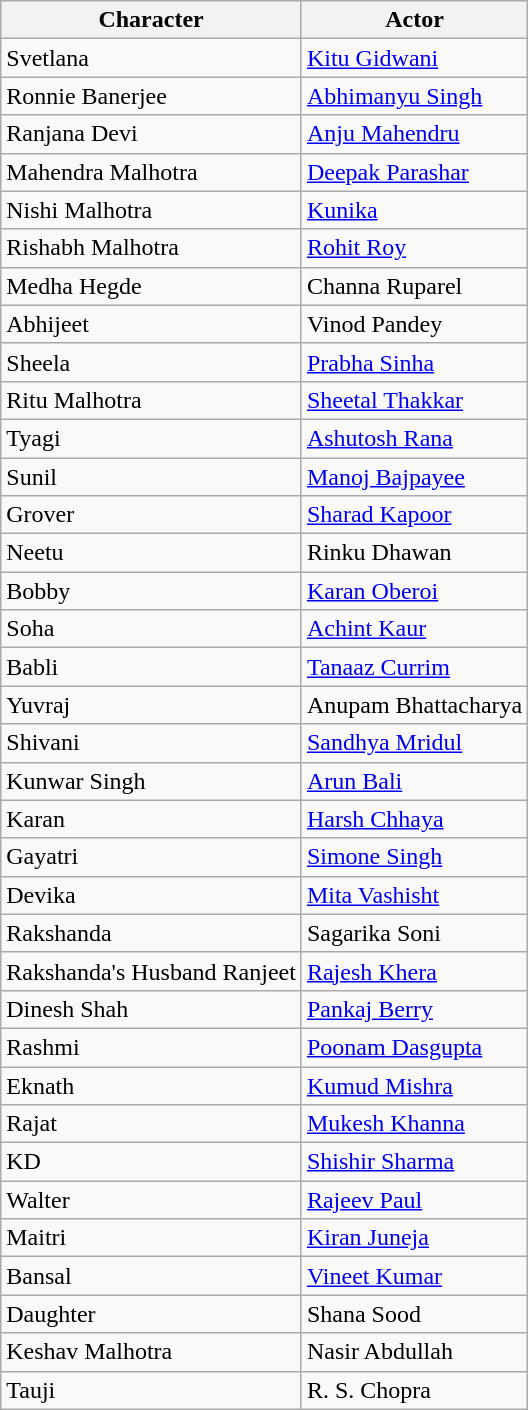<table class="wikitable">
<tr>
<th>Character</th>
<th>Actor</th>
</tr>
<tr>
<td>Svetlana</td>
<td><a href='#'>Kitu Gidwani</a></td>
</tr>
<tr>
<td>Ronnie Banerjee</td>
<td><a href='#'>Abhimanyu Singh</a></td>
</tr>
<tr>
<td>Ranjana Devi</td>
<td><a href='#'>Anju Mahendru</a></td>
</tr>
<tr>
<td>Mahendra Malhotra</td>
<td><a href='#'>Deepak Parashar</a></td>
</tr>
<tr>
<td>Nishi Malhotra</td>
<td><a href='#'>Kunika</a></td>
</tr>
<tr>
<td>Rishabh Malhotra</td>
<td><a href='#'>Rohit Roy</a></td>
</tr>
<tr>
<td>Medha Hegde</td>
<td>Channa Ruparel</td>
</tr>
<tr>
<td>Abhijeet</td>
<td>Vinod Pandey</td>
</tr>
<tr>
<td>Sheela</td>
<td><a href='#'>Prabha Sinha</a></td>
</tr>
<tr>
<td>Ritu Malhotra</td>
<td><a href='#'>Sheetal Thakkar</a></td>
</tr>
<tr>
<td>Tyagi</td>
<td><a href='#'>Ashutosh Rana</a></td>
</tr>
<tr>
<td>Sunil</td>
<td><a href='#'>Manoj Bajpayee</a></td>
</tr>
<tr>
<td>Grover</td>
<td><a href='#'>Sharad Kapoor</a></td>
</tr>
<tr>
<td>Neetu</td>
<td>Rinku Dhawan</td>
</tr>
<tr>
<td>Bobby</td>
<td><a href='#'>Karan Oberoi</a></td>
</tr>
<tr>
<td>Soha</td>
<td><a href='#'>Achint Kaur</a></td>
</tr>
<tr>
<td>Babli</td>
<td><a href='#'>Tanaaz Currim</a></td>
</tr>
<tr>
<td>Yuvraj</td>
<td>Anupam Bhattacharya</td>
</tr>
<tr>
<td>Shivani</td>
<td><a href='#'>Sandhya Mridul</a></td>
</tr>
<tr>
<td>Kunwar Singh</td>
<td><a href='#'>Arun Bali</a></td>
</tr>
<tr>
<td>Karan</td>
<td><a href='#'>Harsh Chhaya</a></td>
</tr>
<tr>
<td>Gayatri</td>
<td><a href='#'>Simone Singh</a></td>
</tr>
<tr>
<td>Devika</td>
<td><a href='#'>Mita Vashisht</a></td>
</tr>
<tr>
<td>Rakshanda</td>
<td>Sagarika Soni</td>
</tr>
<tr>
<td>Rakshanda's Husband Ranjeet</td>
<td><a href='#'>Rajesh Khera</a></td>
</tr>
<tr>
<td>Dinesh Shah</td>
<td><a href='#'>Pankaj Berry</a></td>
</tr>
<tr>
<td>Rashmi</td>
<td><a href='#'>Poonam Dasgupta</a></td>
</tr>
<tr>
<td>Eknath</td>
<td><a href='#'>Kumud Mishra</a></td>
</tr>
<tr>
<td>Rajat</td>
<td><a href='#'>Mukesh Khanna</a></td>
</tr>
<tr>
<td>KD</td>
<td><a href='#'>Shishir Sharma</a></td>
</tr>
<tr>
<td>Walter</td>
<td><a href='#'>Rajeev Paul</a></td>
</tr>
<tr>
<td>Maitri</td>
<td><a href='#'>Kiran Juneja</a></td>
</tr>
<tr>
<td>Bansal</td>
<td><a href='#'>Vineet Kumar</a></td>
</tr>
<tr>
<td>Daughter</td>
<td>Shana Sood</td>
</tr>
<tr>
<td>Keshav Malhotra</td>
<td>Nasir Abdullah</td>
</tr>
<tr>
<td>Tauji</td>
<td>R. S. Chopra</td>
</tr>
</table>
